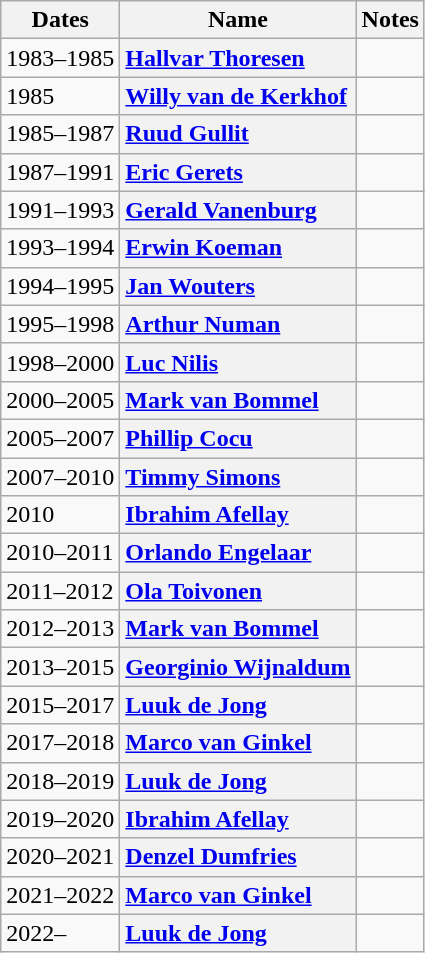<table class="wikitable plainrowheaders unsortable">
<tr>
<th scope="col">Dates</th>
<th scope="col">Name</th>
<th scope="col">Notes</th>
</tr>
<tr>
<td>1983–1985</td>
<th scope="row" style="text-align:left;"> <a href='#'>Hallvar Thoresen</a></th>
<td></td>
</tr>
<tr>
<td>1985</td>
<th scope="row" style="text-align:left;"> <a href='#'>Willy van de Kerkhof</a></th>
<td></td>
</tr>
<tr>
<td>1985–1987</td>
<th scope="row" style="text-align:left;"> <a href='#'>Ruud Gullit</a></th>
<td></td>
</tr>
<tr>
<td>1987–1991</td>
<th scope="row" style="text-align:left;"> <a href='#'>Eric Gerets</a></th>
<td></td>
</tr>
<tr>
<td>1991–1993</td>
<th scope="row" style="text-align:left;"> <a href='#'>Gerald Vanenburg</a></th>
<td></td>
</tr>
<tr>
<td>1993–1994</td>
<th scope="row" style="text-align:left;"> <a href='#'>Erwin Koeman</a></th>
<td></td>
</tr>
<tr>
<td>1994–1995</td>
<th scope="row" style="text-align:left;"> <a href='#'>Jan Wouters</a></th>
<td></td>
</tr>
<tr>
<td>1995–1998</td>
<th scope="row" style="text-align:left;"> <a href='#'>Arthur Numan</a></th>
<td></td>
</tr>
<tr>
<td>1998–2000</td>
<th scope="row" style="text-align:left;"> <a href='#'>Luc Nilis</a></th>
<td></td>
</tr>
<tr>
<td>2000–2005</td>
<th scope="row" style="text-align:left;"> <a href='#'>Mark van Bommel</a></th>
<td></td>
</tr>
<tr>
<td>2005–2007</td>
<th scope="row" style="text-align:left;"> <a href='#'>Phillip Cocu</a></th>
<td></td>
</tr>
<tr>
<td>2007–2010</td>
<th scope="row" style="text-align:left;"> <a href='#'>Timmy Simons</a></th>
<td></td>
</tr>
<tr>
<td>2010</td>
<th scope="row" style="text-align:left;"> <a href='#'>Ibrahim Afellay</a></th>
<td></td>
</tr>
<tr>
<td>2010–2011</td>
<th scope="row" style="text-align:left;"> <a href='#'>Orlando Engelaar</a></th>
<td></td>
</tr>
<tr>
<td>2011–2012</td>
<th scope="row" style="text-align:left;"> <a href='#'>Ola Toivonen</a></th>
<td></td>
</tr>
<tr>
<td>2012–2013</td>
<th scope="row" style="text-align:left;"> <a href='#'>Mark van Bommel</a></th>
<td></td>
</tr>
<tr>
<td>2013–2015</td>
<th scope="row" style="text-align:left;"> <a href='#'>Georginio Wijnaldum</a></th>
<td></td>
</tr>
<tr>
<td>2015–2017</td>
<th scope="row" style="text-align:left;"> <a href='#'>Luuk de Jong</a></th>
<td></td>
</tr>
<tr>
<td>2017–2018</td>
<th scope="row" style="text-align:left;"> <a href='#'>Marco van Ginkel</a></th>
<td></td>
</tr>
<tr>
<td>2018–2019</td>
<th scope="row" style="text-align:left;"> <a href='#'>Luuk de Jong</a></th>
<td></td>
</tr>
<tr>
<td>2019–2020</td>
<th scope="row" style="text-align:left;"> <a href='#'>Ibrahim Afellay</a></th>
<td></td>
</tr>
<tr>
<td>2020–2021</td>
<th scope="row" style="text-align:left;"> <a href='#'>Denzel Dumfries</a></th>
<td></td>
</tr>
<tr>
<td>2021–2022</td>
<th scope="row" style="text-align:left;"> <a href='#'>Marco van Ginkel</a></th>
<td></td>
</tr>
<tr>
<td>2022–</td>
<th scope="row" style="text-align:left;"> <a href='#'>Luuk de Jong</a></th>
<td></td>
</tr>
</table>
